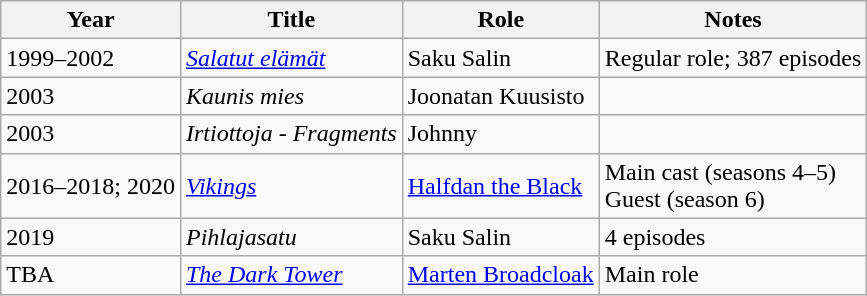<table class="wikitable sortable">
<tr>
<th>Year</th>
<th>Title</th>
<th>Role</th>
<th class="unsortable">Notes</th>
</tr>
<tr>
<td>1999–2002</td>
<td><em><a href='#'>Salatut elämät</a></em></td>
<td>Saku Salin</td>
<td>Regular role; 387 episodes</td>
</tr>
<tr>
<td>2003</td>
<td><em>Kaunis mies</em></td>
<td>Joonatan Kuusisto</td>
<td></td>
</tr>
<tr>
<td>2003</td>
<td><em>Irtiottoja - Fragments</em></td>
<td>Johnny</td>
<td></td>
</tr>
<tr>
<td>2016–2018; 2020</td>
<td><em><a href='#'>Vikings</a></em></td>
<td><a href='#'>Halfdan the Black</a></td>
<td>Main cast (seasons 4–5) <br> Guest (season 6)</td>
</tr>
<tr>
<td>2019</td>
<td><em>Pihlajasatu</em></td>
<td>Saku Salin</td>
<td>4 episodes</td>
</tr>
<tr>
<td>TBA</td>
<td><em><a href='#'>The Dark Tower</a></em></td>
<td><a href='#'>Marten Broadcloak</a></td>
<td>Main role</td>
</tr>
</table>
